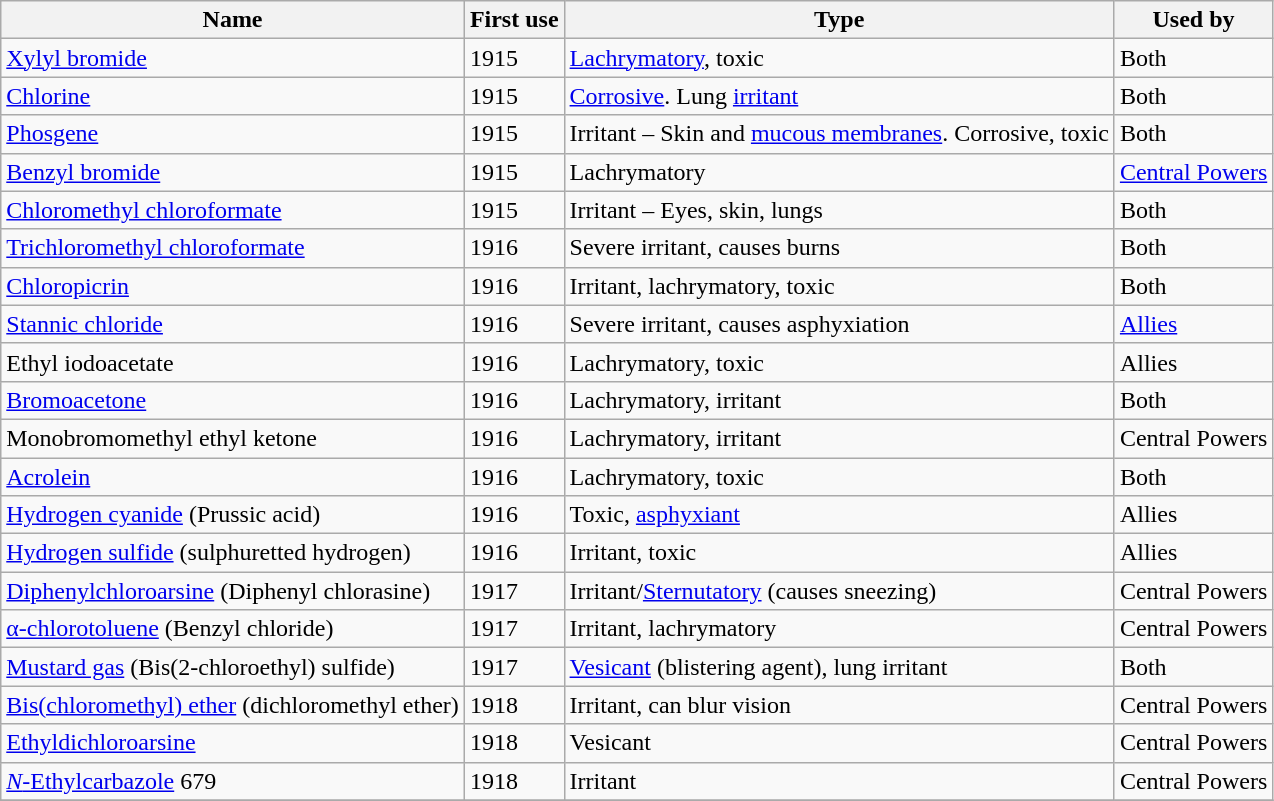<table class="wikitable sortable">
<tr>
<th>Name</th>
<th>First use</th>
<th>Type</th>
<th>Used by</th>
</tr>
<tr>
<td><a href='#'>Xylyl bromide</a></td>
<td>1915</td>
<td><a href='#'>Lachrymatory</a>, toxic</td>
<td>Both</td>
</tr>
<tr>
<td><a href='#'>Chlorine</a></td>
<td>1915</td>
<td><a href='#'>Corrosive</a>. Lung <a href='#'>irritant</a></td>
<td>Both</td>
</tr>
<tr>
<td><a href='#'>Phosgene</a></td>
<td>1915</td>
<td>Irritant – Skin and <a href='#'>mucous membranes</a>. Corrosive, toxic</td>
<td>Both</td>
</tr>
<tr>
<td><a href='#'>Benzyl bromide</a></td>
<td>1915</td>
<td>Lachrymatory</td>
<td><a href='#'>Central Powers</a></td>
</tr>
<tr>
<td><a href='#'>Chloromethyl chloroformate</a></td>
<td>1915</td>
<td>Irritant – Eyes, skin, lungs</td>
<td>Both</td>
</tr>
<tr>
<td><a href='#'>Trichloromethyl chloroformate</a></td>
<td>1916</td>
<td>Severe irritant, causes burns</td>
<td>Both</td>
</tr>
<tr>
<td><a href='#'>Chloropicrin</a></td>
<td>1916</td>
<td>Irritant, lachrymatory, toxic</td>
<td>Both</td>
</tr>
<tr>
<td><a href='#'>Stannic chloride</a></td>
<td>1916</td>
<td>Severe irritant, causes asphyxiation</td>
<td><a href='#'>Allies</a></td>
</tr>
<tr>
<td>Ethyl iodoacetate</td>
<td>1916</td>
<td>Lachrymatory, toxic</td>
<td>Allies</td>
</tr>
<tr>
<td><a href='#'>Bromoacetone</a></td>
<td>1916</td>
<td>Lachrymatory, irritant</td>
<td>Both</td>
</tr>
<tr>
<td>Monobromomethyl ethyl ketone</td>
<td>1916</td>
<td>Lachrymatory, irritant</td>
<td>Central Powers</td>
</tr>
<tr>
<td><a href='#'>Acrolein</a></td>
<td>1916</td>
<td>Lachrymatory, toxic</td>
<td>Both</td>
</tr>
<tr>
<td><a href='#'>Hydrogen cyanide</a> (Prussic acid)</td>
<td>1916</td>
<td>Toxic, <a href='#'>asphyxiant</a></td>
<td>Allies</td>
</tr>
<tr>
<td><a href='#'>Hydrogen sulfide</a> (sulphuretted hydrogen)</td>
<td>1916</td>
<td>Irritant, toxic</td>
<td>Allies</td>
</tr>
<tr>
<td><a href='#'>Diphenylchloroarsine</a> (Diphenyl chlorasine)</td>
<td>1917</td>
<td>Irritant/<a href='#'>Sternutatory</a> (causes sneezing)</td>
<td>Central Powers</td>
</tr>
<tr>
<td><a href='#'>α-chlorotoluene</a> (Benzyl chloride)</td>
<td>1917</td>
<td>Irritant, lachrymatory</td>
<td>Central Powers</td>
</tr>
<tr>
<td><a href='#'>Mustard gas</a> (Bis(2-chloroethyl) sulfide)</td>
<td>1917</td>
<td><a href='#'>Vesicant</a> (blistering agent), lung irritant</td>
<td>Both</td>
</tr>
<tr>
<td><a href='#'>Bis(chloromethyl) ether</a> (dichloromethyl ether)</td>
<td>1918</td>
<td>Irritant, can blur vision</td>
<td>Central Powers</td>
</tr>
<tr>
<td><a href='#'>Ethyldichloroarsine</a></td>
<td>1918</td>
<td>Vesicant</td>
<td>Central Powers</td>
</tr>
<tr>
<td><a href='#'><em>N</em>-Ethylcarbazole</a> 679</td>
<td>1918</td>
<td>Irritant</td>
<td>Central Powers</td>
</tr>
<tr>
</tr>
</table>
